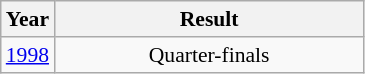<table class="wikitable" style="text-align: center; font-size:90%">
<tr>
<th>Year</th>
<th style="width:200px">Result</th>
</tr>
<tr>
<td> <a href='#'>1998</a></td>
<td>Quarter-finals</td>
</tr>
</table>
